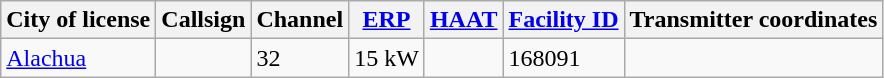<table class="wikitable">
<tr>
<th>City of license</th>
<th>Callsign</th>
<th>Channel</th>
<th><a href='#'>ERP</a></th>
<th><a href='#'>HAAT</a></th>
<th><a href='#'>Facility ID</a></th>
<th>Transmitter coordinates</th>
</tr>
<tr>
<td><a href='#'>Alachua</a></td>
<td><strong></strong></td>
<td>32</td>
<td>15 kW</td>
<td></td>
<td>168091</td>
<td></td>
</tr>
</table>
